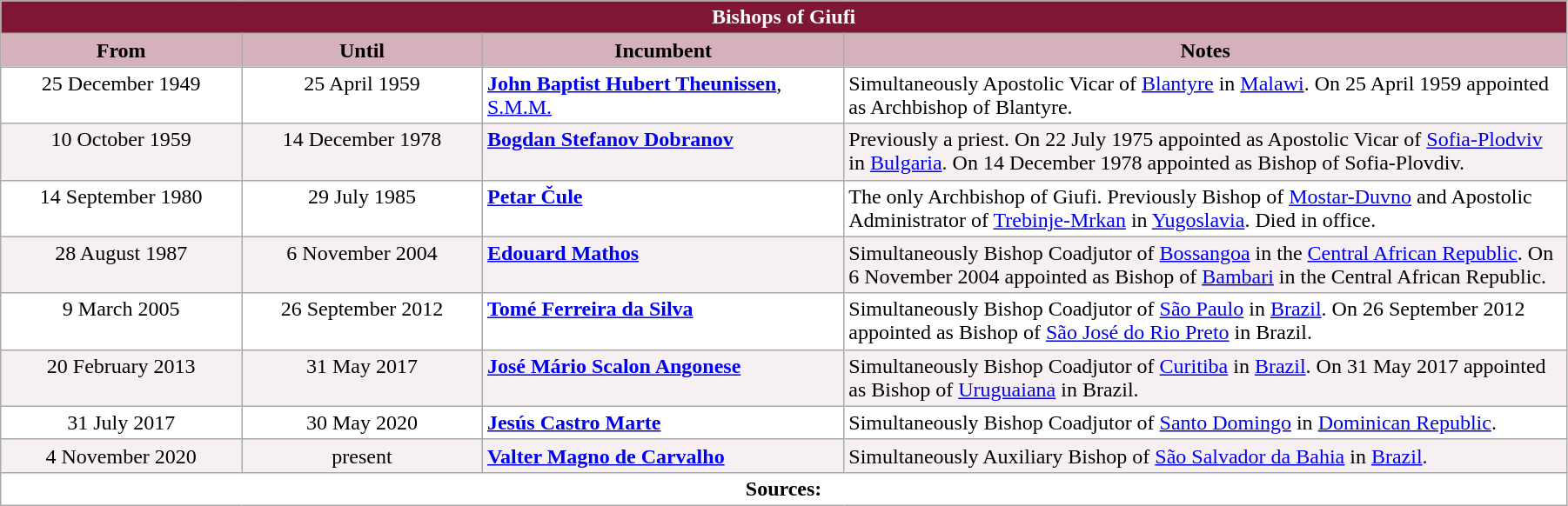<table class="wikitable" style="width:95%;" border="1" cellpadding="2">
<tr>
<th colspan="4" style="background-color: #7F1734; color: white;">Bishops of Giufi</th>
</tr>
<tr>
<th style="background-color: #D4B1BB; width: 10%;">From</th>
<th style="background-color: #D4B1BB; width: 10%;">Until</th>
<th style="background-color: #D4B1BB; width: 15%;">Incumbent</th>
<th style="background-color: #D4B1BB; width: 30%;">Notes</th>
</tr>
<tr valign="top" style="background-color: white;">
<td style="text-align: center;">25 December 1949</td>
<td style="text-align: center;">25 April 1959</td>
<td><strong><a href='#'>John Baptist Hubert Theunissen</a></strong>, <a href='#'>S.M.M.</a></td>
<td>Simultaneously Apostolic Vicar of <a href='#'>Blantyre</a> in <a href='#'>Malawi</a>. On 25 April 1959 appointed as Archbishop of Blantyre.</td>
</tr>
<tr valign="top" style="background-color: #F7F0F2;">
<td style="text-align: center;">10 October 1959</td>
<td style="text-align: center;">14 December 1978</td>
<td><strong><a href='#'>Bogdan Stefanov Dobranov</a></strong></td>
<td>Previously a priest. On 22 July 1975 appointed as Apostolic Vicar of <a href='#'>Sofia-Plodviv</a> in <a href='#'>Bulgaria</a>. On 14 December 1978 appointed as Bishop of Sofia-Plovdiv.</td>
</tr>
<tr valign="top" style="background-color: white;">
<td style="text-align: center;">14 September 1980</td>
<td style="text-align: center;">29 July 1985</td>
<td><strong><a href='#'>Petar Čule</a></strong></td>
<td>The only Archbishop of Giufi. Previously Bishop of <a href='#'>Mostar-Duvno</a> and Apostolic Administrator of <a href='#'>Trebinje-Mrkan</a> in <a href='#'>Yugoslavia</a>. Died in office.</td>
</tr>
<tr valign="top" style="background-color: #F7F0F2;">
<td style="text-align: center;">28 August 1987</td>
<td style="text-align: center;">6 November 2004</td>
<td><strong><a href='#'>Edouard Mathos</a></strong></td>
<td>Simultaneously Bishop Coadjutor of <a href='#'>Bossangoa</a> in the <a href='#'>Central African Republic</a>. On 6 November 2004 appointed as Bishop of <a href='#'>Bambari</a> in the Central African Republic.</td>
</tr>
<tr valign="top" style="background-color: white;">
<td style="text-align: center;">9 March 2005</td>
<td style="text-align: center;">26 September 2012</td>
<td><strong><a href='#'>Tomé Ferreira da Silva</a></strong></td>
<td>Simultaneously Bishop Coadjutor of <a href='#'>São Paulo</a> in <a href='#'>Brazil</a>. On 26 September 2012 appointed as Bishop of <a href='#'>São José do Rio Preto</a> in Brazil.</td>
</tr>
<tr valign="top" style="background-color: #F7F0F2;">
<td style="text-align: center;">20 February 2013</td>
<td style="text-align: center;">31 May 2017</td>
<td><strong><a href='#'>José Mário Scalon Angonese</a></strong></td>
<td>Simultaneously Bishop Coadjutor of <a href='#'>Curitiba</a> in <a href='#'>Brazil</a>. On 31 May 2017 appointed as Bishop of <a href='#'>Uruguaiana</a> in Brazil.</td>
</tr>
<tr valign="top" style="background-color: white;">
<td style="text-align: center;">31 July 2017</td>
<td style="text-align: center;">30 May 2020</td>
<td><strong><a href='#'>Jesús Castro Marte</a></strong></td>
<td>Simultaneously Bishop Coadjutor of <a href='#'>Santo Domingo</a> in <a href='#'>Dominican Republic</a>.</td>
</tr>
<tr valign="top" style="background-color: #F7F0F2;">
<td style="text-align: center;">4 November 2020</td>
<td style="text-align: center;">present</td>
<td><strong><a href='#'>Valter Magno de Carvalho</a></strong></td>
<td>Simultaneously Auxiliary Bishop of <a href='#'>São Salvador da Bahia</a> in <a href='#'>Brazil</a>.</td>
</tr>
<tr valign="top" style="background-color: white;">
<td colspan="5" style="text-align: center;"><strong>Sources:</strong></td>
</tr>
</table>
